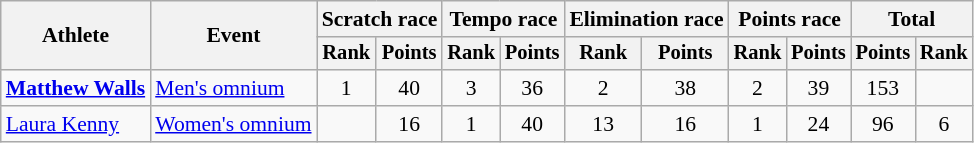<table class=wikitable style=font-size:90%;text-align:center>
<tr>
<th rowspan=2>Athlete</th>
<th rowspan=2>Event</th>
<th colspan=2>Scratch race</th>
<th colspan=2>Tempo race</th>
<th colspan=2>Elimination race</th>
<th colspan=2>Points race</th>
<th colspan=2>Total</th>
</tr>
<tr style=font-size:95%>
<th>Rank</th>
<th>Points</th>
<th>Rank</th>
<th>Points</th>
<th>Rank</th>
<th>Points</th>
<th>Rank</th>
<th>Points</th>
<th>Points</th>
<th>Rank</th>
</tr>
<tr>
<td align=left><strong><a href='#'>Matthew Walls</a></strong></td>
<td align=left><a href='#'>Men's omnium</a></td>
<td>1</td>
<td>40</td>
<td>3</td>
<td>36</td>
<td>2</td>
<td>38</td>
<td>2</td>
<td>39</td>
<td>153</td>
<td></td>
</tr>
<tr>
<td align=left><a href='#'>Laura Kenny</a></td>
<td align=left><a href='#'>Women's omnium</a></td>
<td></td>
<td>16</td>
<td>1</td>
<td>40</td>
<td>13</td>
<td>16</td>
<td>1</td>
<td>24</td>
<td>96</td>
<td>6</td>
</tr>
</table>
